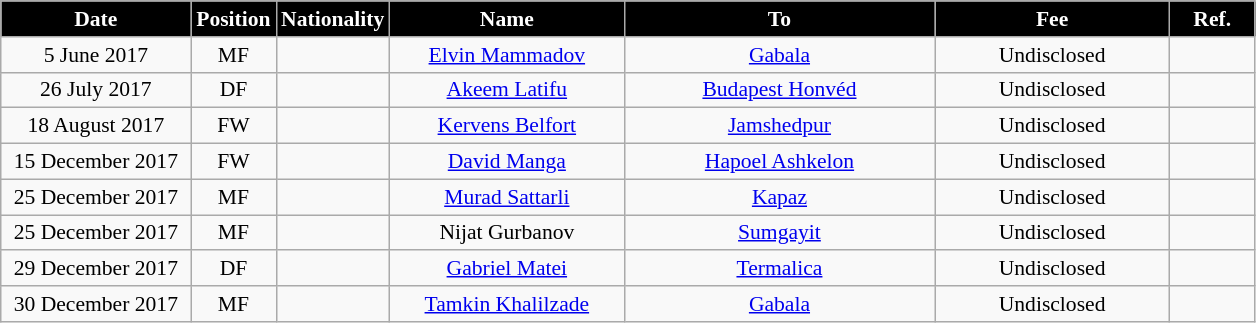<table class="wikitable"  style="text-align:center; font-size:90%; ">
<tr>
<th style="background:#000000; color:#FFFFFF; width:120px;">Date</th>
<th style="background:#000000; color:#FFFFFF; width:50px;">Position</th>
<th style="background:#000000; color:#FFFFFF; width:50px;">Nationality</th>
<th style="background:#000000; color:#FFFFFF; width:150px;">Name</th>
<th style="background:#000000; color:#FFFFFF; width:200px;">To</th>
<th style="background:#000000; color:#FFFFFF; width:150px;">Fee</th>
<th style="background:#000000; color:#FFFFFF; width:50px;">Ref.</th>
</tr>
<tr>
<td>5 June 2017</td>
<td>MF</td>
<td></td>
<td><a href='#'>Elvin Mammadov</a></td>
<td><a href='#'>Gabala</a></td>
<td>Undisclosed</td>
<td></td>
</tr>
<tr>
<td>26 July 2017</td>
<td>DF</td>
<td></td>
<td><a href='#'>Akeem Latifu</a></td>
<td><a href='#'>Budapest Honvéd</a></td>
<td>Undisclosed</td>
<td></td>
</tr>
<tr>
<td>18 August 2017</td>
<td>FW</td>
<td></td>
<td><a href='#'>Kervens Belfort</a></td>
<td><a href='#'>Jamshedpur</a></td>
<td>Undisclosed</td>
<td></td>
</tr>
<tr>
<td>15 December 2017</td>
<td>FW</td>
<td></td>
<td><a href='#'>David Manga</a></td>
<td><a href='#'>Hapoel Ashkelon</a></td>
<td>Undisclosed</td>
<td></td>
</tr>
<tr>
<td>25 December 2017</td>
<td>MF</td>
<td></td>
<td><a href='#'>Murad Sattarli</a></td>
<td><a href='#'>Kapaz</a></td>
<td>Undisclosed</td>
<td></td>
</tr>
<tr>
<td>25 December 2017</td>
<td>MF</td>
<td></td>
<td>Nijat Gurbanov</td>
<td><a href='#'>Sumgayit</a></td>
<td>Undisclosed</td>
<td></td>
</tr>
<tr>
<td>29 December 2017</td>
<td>DF</td>
<td></td>
<td><a href='#'>Gabriel Matei</a></td>
<td><a href='#'>Termalica</a></td>
<td>Undisclosed</td>
<td></td>
</tr>
<tr>
<td>30 December 2017</td>
<td>MF</td>
<td></td>
<td><a href='#'>Tamkin Khalilzade</a></td>
<td><a href='#'>Gabala</a></td>
<td>Undisclosed</td>
<td></td>
</tr>
</table>
